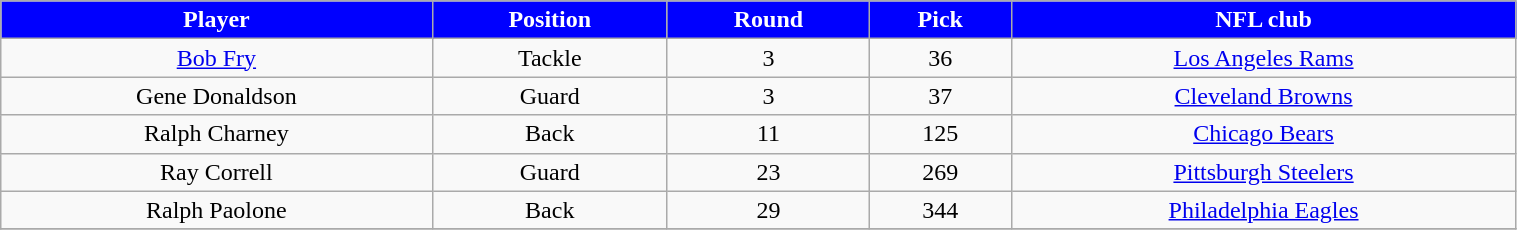<table class="wikitable" width="80%">
<tr align="center"  style="background: blue;color:#FFFFFF;">
<td><strong>Player</strong></td>
<td><strong>Position</strong></td>
<td><strong>Round</strong></td>
<td><strong>Pick</strong></td>
<td><strong>NFL club</strong></td>
</tr>
<tr align="center" bgcolor="">
<td><a href='#'>Bob Fry</a></td>
<td>Tackle</td>
<td>3</td>
<td>36</td>
<td><a href='#'>Los Angeles Rams</a></td>
</tr>
<tr align="center" bgcolor="">
<td>Gene Donaldson</td>
<td>Guard</td>
<td>3</td>
<td>37</td>
<td><a href='#'>Cleveland Browns</a></td>
</tr>
<tr align="center" bgcolor="">
<td>Ralph Charney</td>
<td>Back</td>
<td>11</td>
<td>125</td>
<td><a href='#'>Chicago Bears</a></td>
</tr>
<tr align="center" bgcolor="">
<td>Ray Correll</td>
<td>Guard</td>
<td>23</td>
<td>269</td>
<td><a href='#'>Pittsburgh Steelers</a></td>
</tr>
<tr align="center" bgcolor="">
<td>Ralph Paolone</td>
<td>Back</td>
<td>29</td>
<td>344</td>
<td><a href='#'>Philadelphia Eagles</a></td>
</tr>
<tr align="center" bgcolor="">
</tr>
</table>
